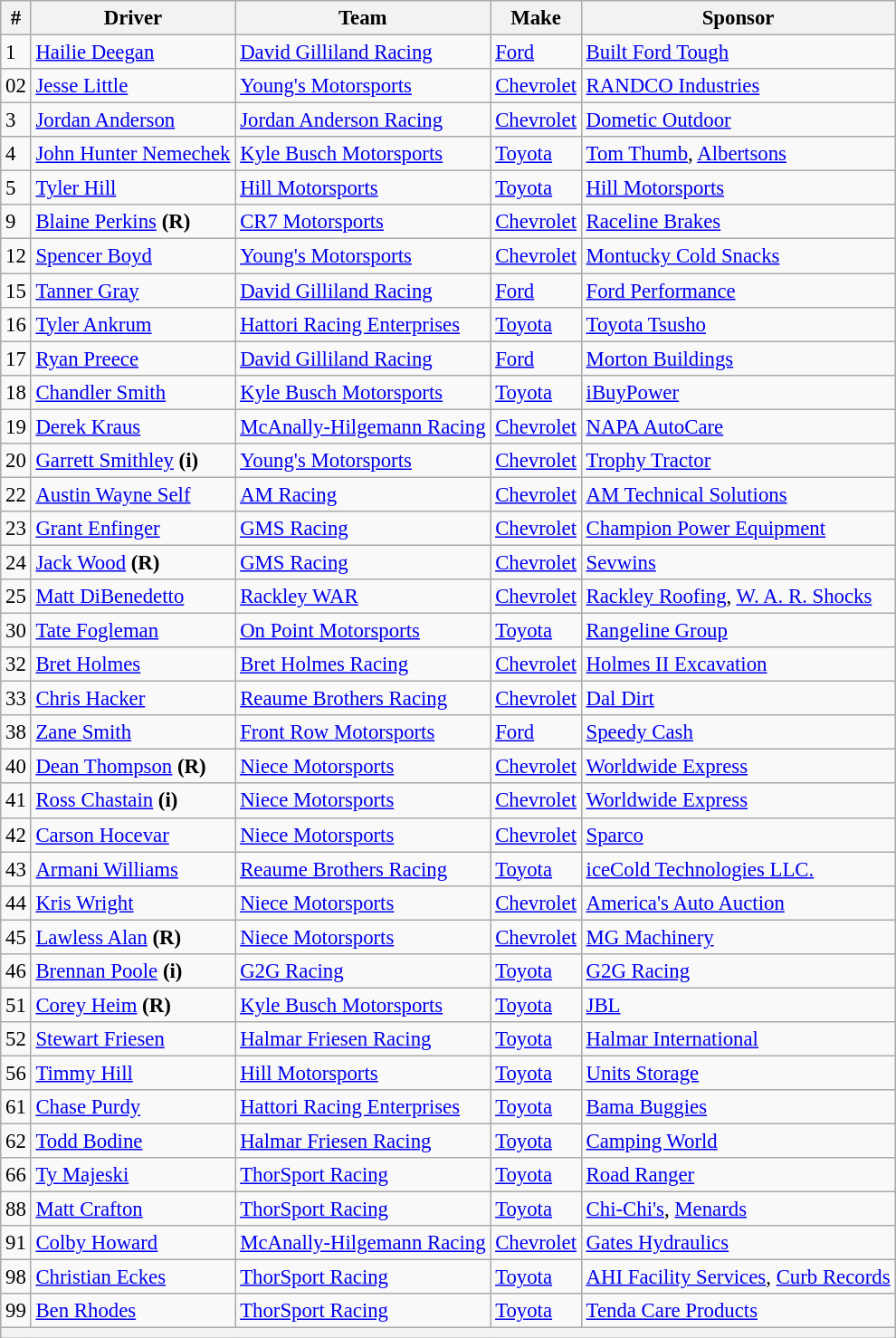<table class="wikitable" style="font-size:95%">
<tr>
<th>#</th>
<th>Driver</th>
<th>Team</th>
<th>Make</th>
<th>Sponsor</th>
</tr>
<tr>
<td>1</td>
<td><a href='#'>Hailie Deegan</a></td>
<td><a href='#'>David Gilliland Racing</a></td>
<td><a href='#'>Ford</a></td>
<td><a href='#'>Built Ford Tough</a></td>
</tr>
<tr>
<td>02</td>
<td><a href='#'>Jesse Little</a></td>
<td><a href='#'>Young's Motorsports</a></td>
<td><a href='#'>Chevrolet</a></td>
<td><a href='#'>RANDCO Industries</a></td>
</tr>
<tr>
<td>3</td>
<td><a href='#'>Jordan Anderson</a></td>
<td><a href='#'>Jordan Anderson Racing</a></td>
<td><a href='#'>Chevrolet</a></td>
<td><a href='#'>Dometic Outdoor</a></td>
</tr>
<tr>
<td>4</td>
<td><a href='#'>John Hunter Nemechek</a></td>
<td><a href='#'>Kyle Busch Motorsports</a></td>
<td><a href='#'>Toyota</a></td>
<td><a href='#'>Tom Thumb</a>, <a href='#'>Albertsons</a></td>
</tr>
<tr>
<td>5</td>
<td><a href='#'>Tyler Hill</a></td>
<td><a href='#'>Hill Motorsports</a></td>
<td><a href='#'>Toyota</a></td>
<td><a href='#'>Hill Motorsports</a></td>
</tr>
<tr>
<td>9</td>
<td><a href='#'>Blaine Perkins</a> <strong>(R)</strong></td>
<td><a href='#'>CR7 Motorsports</a></td>
<td><a href='#'>Chevrolet</a></td>
<td><a href='#'>Raceline Brakes</a></td>
</tr>
<tr>
<td>12</td>
<td><a href='#'>Spencer Boyd</a></td>
<td><a href='#'>Young's Motorsports</a></td>
<td><a href='#'>Chevrolet</a></td>
<td><a href='#'>Montucky Cold Snacks</a></td>
</tr>
<tr>
<td>15</td>
<td><a href='#'>Tanner Gray</a></td>
<td><a href='#'>David Gilliland Racing</a></td>
<td><a href='#'>Ford</a></td>
<td><a href='#'>Ford Performance</a></td>
</tr>
<tr>
<td>16</td>
<td><a href='#'>Tyler Ankrum</a></td>
<td><a href='#'>Hattori Racing Enterprises</a></td>
<td><a href='#'>Toyota</a></td>
<td><a href='#'>Toyota Tsusho</a></td>
</tr>
<tr>
<td>17</td>
<td><a href='#'>Ryan Preece</a></td>
<td><a href='#'>David Gilliland Racing</a></td>
<td><a href='#'>Ford</a></td>
<td><a href='#'>Morton Buildings</a></td>
</tr>
<tr>
<td>18</td>
<td><a href='#'>Chandler Smith</a></td>
<td><a href='#'>Kyle Busch Motorsports</a></td>
<td><a href='#'>Toyota</a></td>
<td><a href='#'>iBuyPower</a></td>
</tr>
<tr>
<td>19</td>
<td><a href='#'>Derek Kraus</a></td>
<td><a href='#'>McAnally-Hilgemann Racing</a></td>
<td><a href='#'>Chevrolet</a></td>
<td><a href='#'>NAPA AutoCare</a></td>
</tr>
<tr>
<td>20</td>
<td><a href='#'>Garrett Smithley</a> <strong>(i)</strong></td>
<td><a href='#'>Young's Motorsports</a></td>
<td><a href='#'>Chevrolet</a></td>
<td><a href='#'>Trophy Tractor</a></td>
</tr>
<tr>
<td>22</td>
<td><a href='#'>Austin Wayne Self</a></td>
<td><a href='#'>AM Racing</a></td>
<td><a href='#'>Chevrolet</a></td>
<td><a href='#'>AM Technical Solutions</a></td>
</tr>
<tr>
<td>23</td>
<td><a href='#'>Grant Enfinger</a></td>
<td><a href='#'>GMS Racing</a></td>
<td><a href='#'>Chevrolet</a></td>
<td><a href='#'>Champion Power Equipment</a></td>
</tr>
<tr>
<td>24</td>
<td><a href='#'>Jack Wood</a> <strong>(R)</strong></td>
<td><a href='#'>GMS Racing</a></td>
<td><a href='#'>Chevrolet</a></td>
<td><a href='#'>Sevwins</a></td>
</tr>
<tr>
<td>25</td>
<td><a href='#'>Matt DiBenedetto</a></td>
<td><a href='#'>Rackley WAR</a></td>
<td><a href='#'>Chevrolet</a></td>
<td><a href='#'>Rackley Roofing</a>, <a href='#'>W. A. R. Shocks</a></td>
</tr>
<tr>
<td>30</td>
<td><a href='#'>Tate Fogleman</a></td>
<td><a href='#'>On Point Motorsports</a></td>
<td><a href='#'>Toyota</a></td>
<td><a href='#'>Rangeline Group</a></td>
</tr>
<tr>
<td>32</td>
<td><a href='#'>Bret Holmes</a></td>
<td><a href='#'>Bret Holmes Racing</a></td>
<td><a href='#'>Chevrolet</a></td>
<td><a href='#'>Holmes II Excavation</a></td>
</tr>
<tr>
<td>33</td>
<td><a href='#'>Chris Hacker</a></td>
<td><a href='#'>Reaume Brothers Racing</a></td>
<td><a href='#'>Chevrolet</a></td>
<td><a href='#'>Dal Dirt</a></td>
</tr>
<tr>
<td>38</td>
<td><a href='#'>Zane Smith</a></td>
<td><a href='#'>Front Row Motorsports</a></td>
<td><a href='#'>Ford</a></td>
<td><a href='#'>Speedy Cash</a></td>
</tr>
<tr>
<td>40</td>
<td><a href='#'>Dean Thompson</a> <strong>(R)</strong></td>
<td><a href='#'>Niece Motorsports</a></td>
<td><a href='#'>Chevrolet</a></td>
<td><a href='#'>Worldwide Express</a></td>
</tr>
<tr>
<td>41</td>
<td><a href='#'>Ross Chastain</a> <strong>(i)</strong></td>
<td><a href='#'>Niece Motorsports</a></td>
<td><a href='#'>Chevrolet</a></td>
<td><a href='#'>Worldwide Express</a></td>
</tr>
<tr>
<td>42</td>
<td><a href='#'>Carson Hocevar</a></td>
<td><a href='#'>Niece Motorsports</a></td>
<td><a href='#'>Chevrolet</a></td>
<td><a href='#'>Sparco</a></td>
</tr>
<tr>
<td>43</td>
<td><a href='#'>Armani Williams</a></td>
<td><a href='#'>Reaume Brothers Racing</a></td>
<td><a href='#'>Toyota</a></td>
<td><a href='#'>iceCold Technologies LLC.</a></td>
</tr>
<tr>
<td>44</td>
<td><a href='#'>Kris Wright</a></td>
<td><a href='#'>Niece Motorsports</a></td>
<td><a href='#'>Chevrolet</a></td>
<td><a href='#'>America's Auto Auction</a></td>
</tr>
<tr>
<td>45</td>
<td><a href='#'>Lawless Alan</a> <strong>(R)</strong></td>
<td><a href='#'>Niece Motorsports</a></td>
<td><a href='#'>Chevrolet</a></td>
<td><a href='#'>MG Machinery</a></td>
</tr>
<tr>
<td>46</td>
<td><a href='#'>Brennan Poole</a> <strong>(i)</strong></td>
<td><a href='#'>G2G Racing</a></td>
<td><a href='#'>Toyota</a></td>
<td><a href='#'>G2G Racing</a></td>
</tr>
<tr>
<td>51</td>
<td><a href='#'>Corey Heim</a> <strong>(R)</strong></td>
<td><a href='#'>Kyle Busch Motorsports</a></td>
<td><a href='#'>Toyota</a></td>
<td><a href='#'>JBL</a></td>
</tr>
<tr>
<td>52</td>
<td><a href='#'>Stewart Friesen</a></td>
<td><a href='#'>Halmar Friesen Racing</a></td>
<td><a href='#'>Toyota</a></td>
<td><a href='#'>Halmar International</a></td>
</tr>
<tr>
<td>56</td>
<td><a href='#'>Timmy Hill</a></td>
<td><a href='#'>Hill Motorsports</a></td>
<td><a href='#'>Toyota</a></td>
<td><a href='#'>Units Storage</a></td>
</tr>
<tr>
<td>61</td>
<td><a href='#'>Chase Purdy</a></td>
<td><a href='#'>Hattori Racing Enterprises</a></td>
<td><a href='#'>Toyota</a></td>
<td><a href='#'>Bama Buggies</a></td>
</tr>
<tr>
<td>62</td>
<td><a href='#'>Todd Bodine</a></td>
<td><a href='#'>Halmar Friesen Racing</a></td>
<td><a href='#'>Toyota</a></td>
<td><a href='#'>Camping World</a></td>
</tr>
<tr>
<td>66</td>
<td><a href='#'>Ty Majeski</a></td>
<td><a href='#'>ThorSport Racing</a></td>
<td><a href='#'>Toyota</a></td>
<td><a href='#'>Road Ranger</a></td>
</tr>
<tr>
<td>88</td>
<td><a href='#'>Matt Crafton</a></td>
<td><a href='#'>ThorSport Racing</a></td>
<td><a href='#'>Toyota</a></td>
<td><a href='#'>Chi-Chi's</a>, <a href='#'>Menards</a></td>
</tr>
<tr>
<td>91</td>
<td><a href='#'>Colby Howard</a></td>
<td><a href='#'>McAnally-Hilgemann Racing</a></td>
<td><a href='#'>Chevrolet</a></td>
<td><a href='#'>Gates Hydraulics</a></td>
</tr>
<tr>
<td>98</td>
<td><a href='#'>Christian Eckes</a></td>
<td><a href='#'>ThorSport Racing</a></td>
<td><a href='#'>Toyota</a></td>
<td><a href='#'>AHI Facility Services</a>, <a href='#'>Curb Records</a></td>
</tr>
<tr>
<td>99</td>
<td><a href='#'>Ben Rhodes</a></td>
<td><a href='#'>ThorSport Racing</a></td>
<td><a href='#'>Toyota</a></td>
<td><a href='#'>Tenda Care Products</a></td>
</tr>
<tr>
<th colspan="5"></th>
</tr>
</table>
